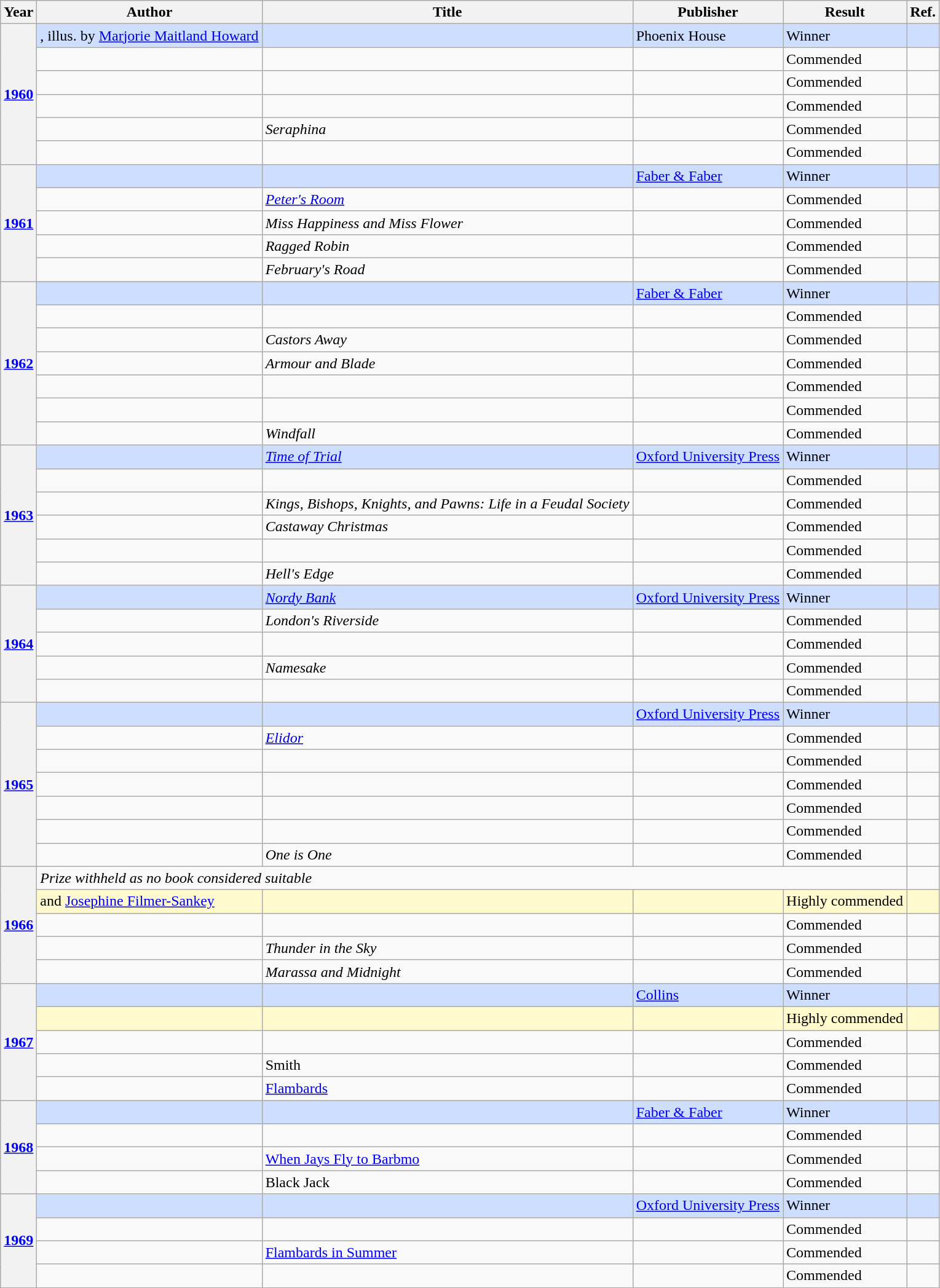<table class="wikitable sortable mw-collapsible">
<tr>
<th>Year</th>
<th>Author</th>
<th>Title</th>
<th>Publisher</th>
<th>Result</th>
<th>Ref.</th>
</tr>
<tr style="background:#cddeff">
<th rowspan="6"><a href='#'>1960</a></th>
<td>, illus. by <a href='#'>Marjorie Maitland Howard</a></td>
<td><em></em></td>
<td>Phoenix House</td>
<td>Winner</td>
<td></td>
</tr>
<tr>
<td></td>
<td><em></em></td>
<td></td>
<td>Commended</td>
<td></td>
</tr>
<tr>
<td></td>
<td><em></em></td>
<td></td>
<td>Commended</td>
<td></td>
</tr>
<tr>
<td></td>
<td><em></em></td>
<td></td>
<td>Commended</td>
<td></td>
</tr>
<tr>
<td></td>
<td><em>Seraphina</em></td>
<td></td>
<td>Commended</td>
<td></td>
</tr>
<tr>
<td></td>
<td><em></em></td>
<td></td>
<td>Commended</td>
<td></td>
</tr>
<tr style="background:#cddeff">
<th rowspan="5"><a href='#'>1961</a></th>
<td></td>
<td><em></em></td>
<td><a href='#'>Faber & Faber</a></td>
<td>Winner</td>
<td></td>
</tr>
<tr>
<td></td>
<td><em><a href='#'>Peter's Room</a></em></td>
<td></td>
<td>Commended</td>
<td></td>
</tr>
<tr>
<td></td>
<td><em>Miss Happiness and Miss Flower</em></td>
<td></td>
<td>Commended</td>
<td></td>
</tr>
<tr>
<td></td>
<td><em>Ragged Robin</em></td>
<td></td>
<td>Commended</td>
<td></td>
</tr>
<tr>
<td></td>
<td><em>February's Road</em></td>
<td></td>
<td>Commended</td>
<td></td>
</tr>
<tr style="background:#cddeff">
<th rowspan="7"><a href='#'>1962</a></th>
<td></td>
<td><em></em></td>
<td><a href='#'>Faber & Faber</a></td>
<td>Winner</td>
<td></td>
</tr>
<tr>
<td></td>
<td></td>
<td></td>
<td>Commended</td>
<td></td>
</tr>
<tr>
<td></td>
<td><em>Castors Away</em></td>
<td></td>
<td>Commended</td>
<td></td>
</tr>
<tr>
<td></td>
<td><em>Armour and Blade</em></td>
<td></td>
<td>Commended</td>
<td></td>
</tr>
<tr>
<td></td>
<td></td>
<td></td>
<td>Commended</td>
<td></td>
</tr>
<tr>
<td></td>
<td></td>
<td></td>
<td>Commended</td>
<td></td>
</tr>
<tr>
<td></td>
<td><em>Windfall</em></td>
<td></td>
<td>Commended</td>
<td></td>
</tr>
<tr style="background:#cddeff">
<th rowspan="6"><a href='#'>1963</a></th>
<td></td>
<td><em><a href='#'>Time of Trial</a></em></td>
<td><a href='#'>Oxford University Press</a></td>
<td>Winner</td>
<td></td>
</tr>
<tr>
<td></td>
<td></td>
<td></td>
<td>Commended</td>
<td></td>
</tr>
<tr>
<td></td>
<td><em>Kings, Bishops, Knights, and Pawns: Life in a Feudal Society</em></td>
<td></td>
<td>Commended</td>
<td></td>
</tr>
<tr>
<td></td>
<td><em>Castaway Christmas</em></td>
<td></td>
<td>Commended</td>
<td></td>
</tr>
<tr>
<td></td>
<td></td>
<td></td>
<td>Commended</td>
<td></td>
</tr>
<tr>
<td></td>
<td><em>Hell's Edge</em></td>
<td></td>
<td>Commended</td>
<td></td>
</tr>
<tr style="background:#cddeff">
<th rowspan="5"><a href='#'>1964</a></th>
<td></td>
<td><em><a href='#'>Nordy Bank</a></em></td>
<td><a href='#'>Oxford University Press</a></td>
<td>Winner</td>
<td></td>
</tr>
<tr>
<td></td>
<td><em>London's Riverside</em></td>
<td></td>
<td>Commended</td>
<td></td>
</tr>
<tr>
<td></td>
<td></td>
<td></td>
<td>Commended</td>
<td></td>
</tr>
<tr>
<td></td>
<td><em>Namesake</em></td>
<td></td>
<td>Commended</td>
<td></td>
</tr>
<tr>
<td></td>
<td></td>
<td></td>
<td>Commended</td>
<td></td>
</tr>
<tr style="background:#cddeff">
<th rowspan="7"><a href='#'>1965</a></th>
<td></td>
<td><em></em></td>
<td><a href='#'>Oxford University Press</a></td>
<td>Winner</td>
<td></td>
</tr>
<tr>
<td></td>
<td><em><a href='#'>Elidor</a></em></td>
<td></td>
<td>Commended</td>
<td></td>
</tr>
<tr>
<td></td>
<td></td>
<td></td>
<td>Commended</td>
<td></td>
</tr>
<tr>
<td></td>
<td></td>
<td></td>
<td>Commended</td>
<td></td>
</tr>
<tr>
<td></td>
<td></td>
<td></td>
<td>Commended</td>
<td></td>
</tr>
<tr>
<td></td>
<td></td>
<td></td>
<td>Commended</td>
<td></td>
</tr>
<tr>
<td></td>
<td><em>One is One</em></td>
<td></td>
<td>Commended</td>
<td></td>
</tr>
<tr>
<th rowspan="5"><a href='#'>1966</a></th>
<td colspan="4"><em>Prize withheld as no book considered suitable</em></td>
<td></td>
</tr>
<tr style="background:LemonChiffon;" color:black>
<td> and <a href='#'>Josephine Filmer-Sankey</a></td>
<td><em></em></td>
<td></td>
<td>Highly commended</td>
<td></td>
</tr>
<tr>
<td></td>
<td></td>
<td></td>
<td>Commended</td>
<td></td>
</tr>
<tr>
<td></td>
<td><em>Thunder in the Sky</em></td>
<td></td>
<td>Commended</td>
<td></td>
</tr>
<tr>
<td></td>
<td><em>Marassa and Midnight</em></td>
<td></td>
<td>Commended</td>
<td></td>
</tr>
<tr style="background:#cddeff">
<th rowspan="5"><a href='#'>1967</a></th>
<td></td>
<td><em><strong><strong><em></td>
<td><a href='#'>Collins</a></td>
<td>Winner</td>
<td></td>
</tr>
<tr style="background:LemonChiffon;" color:black>
<td></td>
<td></em><em></td>
<td></td>
<td>Highly commended</td>
<td></td>
</tr>
<tr>
<td></td>
<td></td>
<td></td>
<td>Commended</td>
<td></td>
</tr>
<tr>
<td></td>
<td></em>Smith<em></td>
<td></td>
<td>Commended</td>
<td></td>
</tr>
<tr>
<td></td>
<td></em><a href='#'>Flambards</a><em></td>
<td></td>
<td>Commended</td>
<td></td>
</tr>
<tr style="background:#cddeff">
<th rowspan="4"><a href='#'>1968</a></th>
<td></td>
<td></em><em></td>
<td><a href='#'>Faber & Faber</a></td>
<td>Winner</td>
<td></td>
</tr>
<tr>
<td></td>
<td></td>
<td></td>
<td>Commended</td>
<td></td>
</tr>
<tr>
<td></td>
<td></em><a href='#'>When Jays Fly to Barbmo</a><em></td>
<td></td>
<td>Commended</td>
<td></td>
</tr>
<tr>
<td></td>
<td></em>Black Jack<em></td>
<td></td>
<td>Commended</td>
<td></td>
</tr>
<tr style="background:#cddeff">
<th rowspan="4"><a href='#'>1969</a></th>
<td></td>
<td></em><em></td>
<td><a href='#'>Oxford University Press</a></td>
<td>Winner</td>
<td></td>
</tr>
<tr>
<td></td>
<td></td>
<td></td>
<td>Commended</td>
<td></td>
</tr>
<tr>
<td></td>
<td></em><a href='#'>Flambards in Summer</a><em></td>
<td></td>
<td>Commended</td>
<td></td>
</tr>
<tr>
<td></td>
<td></td>
<td></td>
<td>Commended</td>
<td></td>
</tr>
</table>
